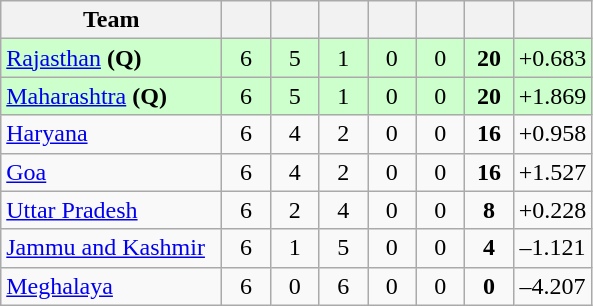<table class="wikitable" style="text-align:center">
<tr>
<th style="width:140px;">Team</th>
<th style="width:25px;"></th>
<th style="width:25px;"></th>
<th style="width:25px;"></th>
<th style="width:25px;"></th>
<th style="width:25px;"></th>
<th style="width:25px;"></th>
<th style="width:40px;"></th>
</tr>
<tr style="background:#cfc;">
<td style="text-align:left"><a href='#'>Rajasthan</a> <strong>(Q)</strong></td>
<td>6</td>
<td>5</td>
<td>1</td>
<td>0</td>
<td>0</td>
<td><strong>20</strong></td>
<td>+0.683</td>
</tr>
<tr style="background:#cfc;">
<td style="text-align:left"><a href='#'>Maharashtra</a> <strong>(Q)</strong></td>
<td>6</td>
<td>5</td>
<td>1</td>
<td>0</td>
<td>0</td>
<td><strong>20</strong></td>
<td>+1.869</td>
</tr>
<tr>
<td style="text-align:left"><a href='#'>Haryana</a></td>
<td>6</td>
<td>4</td>
<td>2</td>
<td>0</td>
<td>0</td>
<td><strong>16</strong></td>
<td>+0.958</td>
</tr>
<tr>
<td style="text-align:left"><a href='#'>Goa</a></td>
<td>6</td>
<td>4</td>
<td>2</td>
<td>0</td>
<td>0</td>
<td><strong>16</strong></td>
<td>+1.527</td>
</tr>
<tr>
<td style="text-align:left"><a href='#'>Uttar Pradesh</a></td>
<td>6</td>
<td>2</td>
<td>4</td>
<td>0</td>
<td>0</td>
<td><strong>8</strong></td>
<td>+0.228</td>
</tr>
<tr>
<td style="text-align:left"><a href='#'>Jammu and Kashmir</a></td>
<td>6</td>
<td>1</td>
<td>5</td>
<td>0</td>
<td>0</td>
<td><strong>4</strong></td>
<td>–1.121</td>
</tr>
<tr>
<td style="text-align:left"><a href='#'>Meghalaya</a></td>
<td>6</td>
<td>0</td>
<td>6</td>
<td>0</td>
<td>0</td>
<td><strong>0</strong></td>
<td>–4.207</td>
</tr>
</table>
